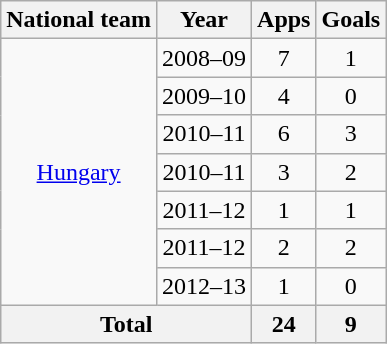<table class="wikitable" style="text-align:center">
<tr>
<th>National team</th>
<th>Year</th>
<th>Apps</th>
<th>Goals</th>
</tr>
<tr>
<td rowspan="7"><a href='#'>Hungary</a></td>
<td>2008–09</td>
<td>7</td>
<td>1</td>
</tr>
<tr>
<td>2009–10</td>
<td>4</td>
<td>0</td>
</tr>
<tr>
<td>2010–11</td>
<td>6</td>
<td>3</td>
</tr>
<tr>
<td>2010–11</td>
<td>3</td>
<td>2</td>
</tr>
<tr>
<td>2011–12</td>
<td>1</td>
<td>1</td>
</tr>
<tr>
<td>2011–12</td>
<td>2</td>
<td>2</td>
</tr>
<tr>
<td>2012–13</td>
<td>1</td>
<td>0</td>
</tr>
<tr>
<th colspan="2">Total</th>
<th>24</th>
<th>9</th>
</tr>
</table>
